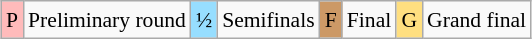<table class="wikitable" style="margin:0.5em auto; font-size:90%; line-height:1.25em; text-align:center;">
<tr>
<td bgcolor="#FFBBBB" align=center>P</td>
<td>Preliminary round</td>
<td bgcolor="#97DEFF" align=center>½</td>
<td>Semifinals</td>
<td bgcolor="#CC9966" align=center>F</td>
<td>Final</td>
<td bgcolor="#FFDF80" align=center>G</td>
<td>Grand final</td>
</tr>
</table>
